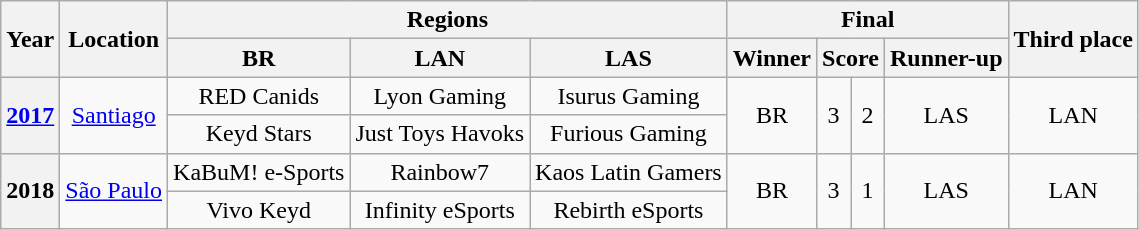<table class="wikitable" style="text-align: center">
<tr>
<th rowspan="2">Year</th>
<th rowspan="2">Location</th>
<th colspan="3">Regions</th>
<th colspan="4">Final</th>
<th rowspan="2">Third place</th>
</tr>
<tr>
<th>BR</th>
<th>LAN</th>
<th>LAS</th>
<th>Winner</th>
<th colspan="2">Score</th>
<th>Runner-up</th>
</tr>
<tr>
<th rowspan="2"><a href='#'>2017</a></th>
<td rowspan="2"> <a href='#'>Santiago</a></td>
<td>RED Canids</td>
<td>Lyon Gaming</td>
<td>Isurus Gaming</td>
<td rowspan="2">BR</td>
<td rowspan="2" style="text-align: center">3</td>
<td rowspan="2" style="text-align: center">2</td>
<td rowspan="2">LAS</td>
<td rowspan="2">LAN</td>
</tr>
<tr>
<td>Keyd Stars</td>
<td>Just Toys Havoks</td>
<td>Furious Gaming</td>
</tr>
<tr>
<th rowspan="2">2018</th>
<td rowspan="2"> <a href='#'>São Paulo</a></td>
<td>KaBuM! e-Sports</td>
<td>Rainbow7</td>
<td>Kaos Latin Gamers</td>
<td rowspan="2">BR</td>
<td rowspan="2" style="text-align: center">3</td>
<td rowspan="2" style="text-align: center">1</td>
<td rowspan="2">LAS</td>
<td rowspan="2">LAN</td>
</tr>
<tr>
<td>Vivo Keyd</td>
<td>Infinity eSports</td>
<td>Rebirth eSports</td>
</tr>
</table>
